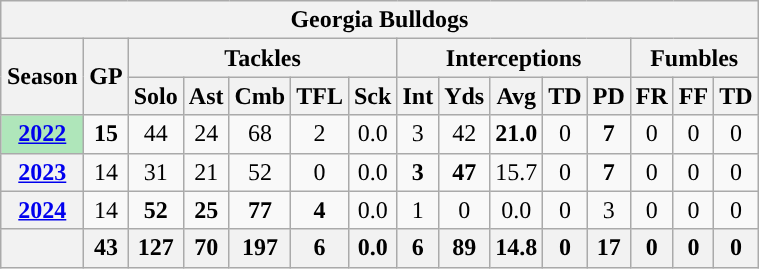<table class="wikitable" style="text-align:center;">
<tr>
<th colspan="15">Georgia Bulldogs</th>
</tr>
<tr>
<th rowspan="2">Season</th>
<th rowspan="2">GP</th>
<th colspan="5">Tackles</th>
<th colspan="5">Interceptions</th>
<th colspan="3">Fumbles</th>
</tr>
<tr>
<th>Solo</th>
<th>Ast</th>
<th>Cmb</th>
<th>TFL</th>
<th>Sck</th>
<th>Int</th>
<th>Yds</th>
<th>Avg</th>
<th>TD</th>
<th>PD</th>
<th>FR</th>
<th>FF</th>
<th>TD</th>
</tr>
<tr>
<th style="background:#afe6ba; width:3em;"><a href='#'>2022</a></th>
<td><strong>15</strong></td>
<td>44</td>
<td>24</td>
<td>68</td>
<td>2</td>
<td>0.0</td>
<td>3</td>
<td>42</td>
<td><strong>21.0</strong></td>
<td>0</td>
<td><strong>7</strong></td>
<td>0</td>
<td>0</td>
<td>0</td>
</tr>
<tr>
<th><a href='#'>2023</a></th>
<td>14</td>
<td>31</td>
<td>21</td>
<td>52</td>
<td>0</td>
<td>0.0</td>
<td><strong>3</strong></td>
<td><strong>47</strong></td>
<td>15.7</td>
<td>0</td>
<td><strong>7</strong></td>
<td>0</td>
<td>0</td>
<td>0</td>
</tr>
<tr>
<th><a href='#'>2024</a></th>
<td>14</td>
<td><strong>52</strong></td>
<td><strong>25</strong></td>
<td><strong>77</strong></td>
<td><strong>4</strong></td>
<td>0.0</td>
<td>1</td>
<td>0</td>
<td>0.0</td>
<td>0</td>
<td>3</td>
<td>0</td>
<td>0</td>
<td>0</td>
</tr>
<tr>
<th></th>
<th>43</th>
<th>127</th>
<th>70</th>
<th>197</th>
<th>6</th>
<th>0.0</th>
<th>6</th>
<th>89</th>
<th>14.8</th>
<th>0</th>
<th>17</th>
<th>0</th>
<th>0</th>
<th>0</th>
</tr>
</table>
